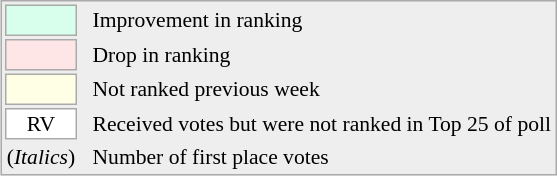<table align=right style="font-size:90%; border:1px solid #aaaaaa; white-space:nowrap; background:#eeeeee;">
<tr>
<td style="background:#d8ffeb; width:20px; border:1px solid #aaaaaa;"> </td>
<td rowspan=5> </td>
<td>Improvement in ranking</td>
</tr>
<tr>
<td style="background:#ffe6e6; width:20px; border:1px solid #aaaaaa;"> </td>
<td>Drop in ranking</td>
</tr>
<tr>
<td style="background:#ffffe6; width:20px; border:1px solid #aaaaaa;"> </td>
<td>Not ranked previous week</td>
</tr>
<tr>
<td align=center style="width:20px; border:1px solid #aaaaaa; background:white;">RV</td>
<td>Received votes but were not ranked in Top 25 of poll</td>
</tr>
<tr>
<td>(<em>Italics</em>)</td>
<td>Number of first place votes</td>
</tr>
</table>
